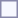<table style="border:1px solid #8888aa; background-color:#f7f8ff; padding:5px; font-size:95%; margin: 0px 12px 12px 0px;">
</table>
